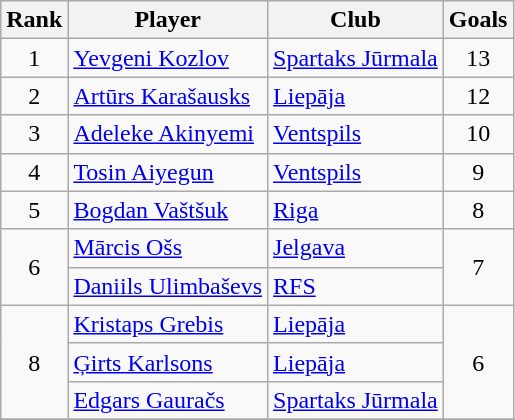<table class="wikitable" style="text-align:center">
<tr>
<th>Rank</th>
<th>Player</th>
<th>Club</th>
<th>Goals</th>
</tr>
<tr>
<td>1</td>
<td align="left"> <a href='#'>Yevgeni Kozlov</a></td>
<td align="left"><a href='#'>Spartaks Jūrmala</a></td>
<td>13</td>
</tr>
<tr>
<td>2</td>
<td align="left"> <a href='#'>Artūrs Karašausks</a></td>
<td align="left"><a href='#'>Liepāja</a></td>
<td>12</td>
</tr>
<tr>
<td>3</td>
<td align="left"> <a href='#'>Adeleke Akinyemi</a></td>
<td align="left"><a href='#'>Ventspils</a></td>
<td>10</td>
</tr>
<tr>
<td>4</td>
<td align="left"> <a href='#'>Tosin Aiyegun</a></td>
<td align="left"><a href='#'>Ventspils</a></td>
<td>9</td>
</tr>
<tr>
<td>5</td>
<td align="left"> <a href='#'>Bogdan Vaštšuk</a></td>
<td align="left"><a href='#'>Riga</a></td>
<td>8</td>
</tr>
<tr>
<td rowspan=2>6</td>
<td align="left"> <a href='#'>Mārcis Ošs</a></td>
<td align="left"><a href='#'>Jelgava</a></td>
<td rowspan=2>7</td>
</tr>
<tr>
<td align="left"> <a href='#'>Daniils Ulimbaševs</a></td>
<td align="left"><a href='#'>RFS</a></td>
</tr>
<tr>
<td rowspan=3>8</td>
<td align="left"> <a href='#'>Kristaps Grebis</a></td>
<td align="left"><a href='#'>Liepāja</a></td>
<td rowspan=3>6</td>
</tr>
<tr>
<td align="left"> <a href='#'>Ģirts Karlsons</a></td>
<td align="left"><a href='#'>Liepāja</a></td>
</tr>
<tr>
<td align="left"> <a href='#'>Edgars Gauračs</a></td>
<td align="left"><a href='#'>Spartaks Jūrmala</a></td>
</tr>
<tr>
</tr>
</table>
